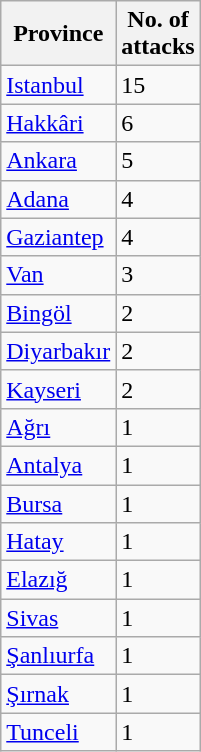<table class="wikitable sortable" style="display:inline-table;">
<tr>
<th>Province</th>
<th>No. of<br>attacks</th>
</tr>
<tr>
<td><a href='#'>Istanbul</a></td>
<td>15</td>
</tr>
<tr>
<td><a href='#'>Hakkâri</a></td>
<td>6</td>
</tr>
<tr>
<td><a href='#'>Ankara</a></td>
<td>5</td>
</tr>
<tr>
<td><a href='#'>Adana</a></td>
<td>4</td>
</tr>
<tr>
<td><a href='#'>Gaziantep</a></td>
<td>4</td>
</tr>
<tr>
<td><a href='#'>Van</a></td>
<td>3</td>
</tr>
<tr>
<td><a href='#'>Bingöl</a></td>
<td>2</td>
</tr>
<tr>
<td><a href='#'>Diyarbakır</a></td>
<td>2</td>
</tr>
<tr>
<td><a href='#'>Kayseri</a></td>
<td>2</td>
</tr>
<tr>
<td><a href='#'>Ağrı</a></td>
<td>1</td>
</tr>
<tr>
<td><a href='#'>Antalya</a></td>
<td>1</td>
</tr>
<tr>
<td><a href='#'>Bursa</a></td>
<td>1</td>
</tr>
<tr>
<td><a href='#'>Hatay</a></td>
<td>1</td>
</tr>
<tr>
<td><a href='#'>Elazığ</a></td>
<td>1</td>
</tr>
<tr>
<td><a href='#'>Sivas</a></td>
<td>1</td>
</tr>
<tr>
<td><a href='#'>Şanlıurfa</a></td>
<td>1</td>
</tr>
<tr>
<td><a href='#'>Şırnak</a></td>
<td>1</td>
</tr>
<tr>
<td><a href='#'>Tunceli</a></td>
<td>1</td>
</tr>
</table>
